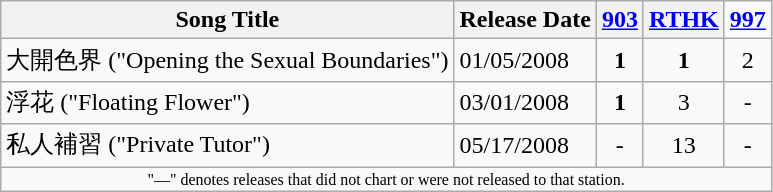<table class="wikitable">
<tr>
<th>Song Title</th>
<th>Release Date</th>
<th><a href='#'>903</a></th>
<th><a href='#'>RTHK</a></th>
<td><strong><a href='#'>997</a></strong></td>
</tr>
<tr>
<td>大開色界 ("Opening the Sexual Boundaries")</td>
<td>01/05/2008</td>
<td style="text-align:center;"><strong>1</strong></td>
<td style="text-align:center;"><strong>1</strong></td>
<td style="text-align:center;">2</td>
</tr>
<tr>
<td>浮花 ("Floating Flower")</td>
<td>03/01/2008</td>
<td style="text-align:center;"><strong>1</strong></td>
<td style="text-align:center;">3</td>
<td style="text-align:center;">-</td>
</tr>
<tr>
<td>私人補習 ("Private Tutor")</td>
<td>05/17/2008</td>
<td style="text-align:center;">-</td>
<td style="text-align:center;">13</td>
<td style="text-align:center;">-</td>
</tr>
<tr>
<td colspan="25" style="text-align:center; font-size:8pt;">"—" denotes releases that did not chart or were not released to that station.</td>
</tr>
</table>
